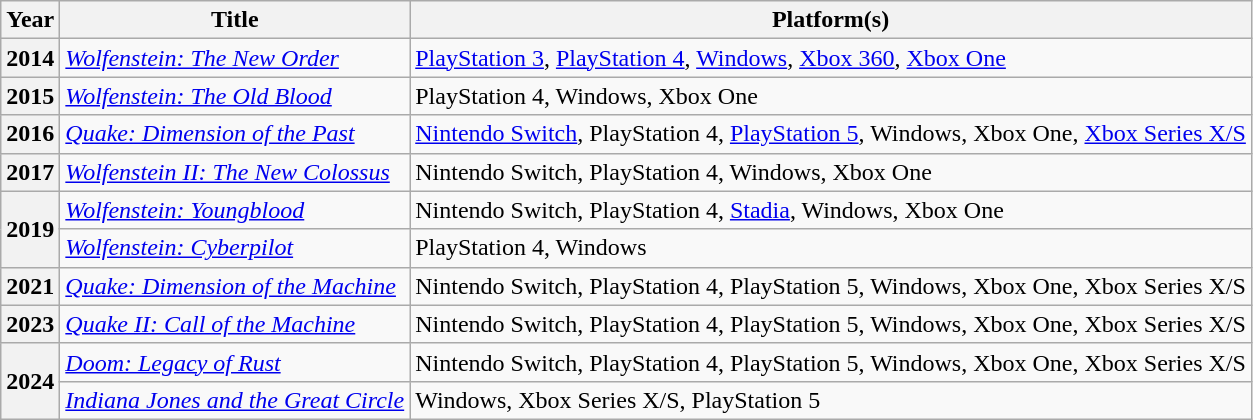<table class="wikitable sortable plainrowheaders">
<tr>
<th scope="col">Year</th>
<th scope="col">Title</th>
<th scope="col">Platform(s)</th>
</tr>
<tr>
<th scope="row">2014</th>
<td><em><a href='#'>Wolfenstein: The New Order</a></em></td>
<td><a href='#'>PlayStation 3</a>, <a href='#'>PlayStation 4</a>, <a href='#'>Windows</a>, <a href='#'>Xbox 360</a>, <a href='#'>Xbox One</a></td>
</tr>
<tr>
<th scope="row">2015</th>
<td><em><a href='#'>Wolfenstein: The Old Blood</a></em></td>
<td>PlayStation 4, Windows, Xbox One</td>
</tr>
<tr>
<th scope="row">2016</th>
<td><em><a href='#'>Quake: Dimension of the Past</a></em></td>
<td><a href='#'>Nintendo Switch</a>, PlayStation 4, <a href='#'>PlayStation 5</a>, Windows, Xbox One, <a href='#'>Xbox Series X/S</a></td>
</tr>
<tr>
<th scope="row">2017</th>
<td><em><a href='#'>Wolfenstein II: The New Colossus</a></em></td>
<td>Nintendo Switch, PlayStation 4, Windows, Xbox One</td>
</tr>
<tr>
<th scope="row" rowspan="2">2019</th>
<td><em><a href='#'>Wolfenstein: Youngblood</a></em></td>
<td>Nintendo Switch, PlayStation 4, <a href='#'>Stadia</a>, Windows, Xbox One</td>
</tr>
<tr>
<td><em><a href='#'>Wolfenstein: Cyberpilot</a></em></td>
<td>PlayStation 4, Windows</td>
</tr>
<tr>
<th scope="row">2021</th>
<td><em><a href='#'>Quake: Dimension of the Machine</a></em></td>
<td>Nintendo Switch, PlayStation 4, PlayStation 5, Windows, Xbox One, Xbox Series X/S</td>
</tr>
<tr>
<th scope="row">2023</th>
<td><em><a href='#'>Quake II: Call of the Machine</a></em></td>
<td>Nintendo Switch, PlayStation 4, PlayStation 5, Windows, Xbox One, Xbox Series X/S</td>
</tr>
<tr>
<th scope="row" rowspan="2">2024</th>
<td><em><a href='#'>Doom: Legacy of Rust</a></em></td>
<td>Nintendo Switch, PlayStation 4, PlayStation 5, Windows, Xbox One, Xbox Series X/S</td>
</tr>
<tr>
<td><em><a href='#'>Indiana Jones and the Great Circle</a></em></td>
<td>Windows, Xbox Series X/S, PlayStation 5</td>
</tr>
</table>
